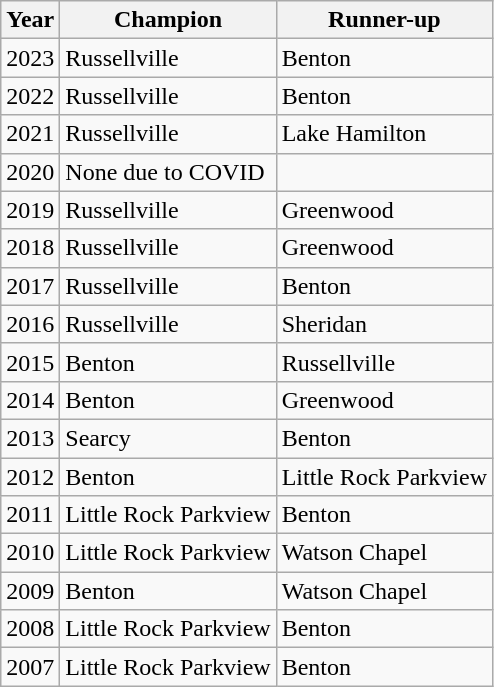<table class="wikitable sortable">
<tr>
<th>Year</th>
<th>Champion</th>
<th>Runner-up</th>
</tr>
<tr>
<td>2023</td>
<td>Russellville</td>
<td>Benton</td>
</tr>
<tr>
<td>2022</td>
<td>Russellville</td>
<td>Benton</td>
</tr>
<tr>
<td>2021</td>
<td>Russellville</td>
<td>Lake Hamilton</td>
</tr>
<tr>
<td>2020</td>
<td>None due to COVID</td>
<td></td>
</tr>
<tr>
<td>2019</td>
<td>Russellville</td>
<td>Greenwood</td>
</tr>
<tr>
<td>2018</td>
<td>Russellville</td>
<td>Greenwood</td>
</tr>
<tr>
<td>2017</td>
<td>Russellville</td>
<td>Benton</td>
</tr>
<tr>
<td>2016</td>
<td>Russellville</td>
<td>Sheridan</td>
</tr>
<tr>
<td>2015</td>
<td>Benton</td>
<td>Russellville</td>
</tr>
<tr>
<td>2014</td>
<td>Benton</td>
<td>Greenwood</td>
</tr>
<tr>
<td>2013</td>
<td>Searcy</td>
<td>Benton</td>
</tr>
<tr>
<td>2012</td>
<td>Benton</td>
<td>Little Rock Parkview</td>
</tr>
<tr>
<td>2011</td>
<td>Little Rock Parkview</td>
<td>Benton</td>
</tr>
<tr>
<td>2010</td>
<td>Little Rock Parkview</td>
<td>Watson Chapel</td>
</tr>
<tr>
<td>2009</td>
<td>Benton</td>
<td>Watson Chapel</td>
</tr>
<tr>
<td>2008</td>
<td>Little Rock Parkview</td>
<td>Benton</td>
</tr>
<tr>
<td>2007</td>
<td>Little Rock Parkview</td>
<td>Benton</td>
</tr>
</table>
